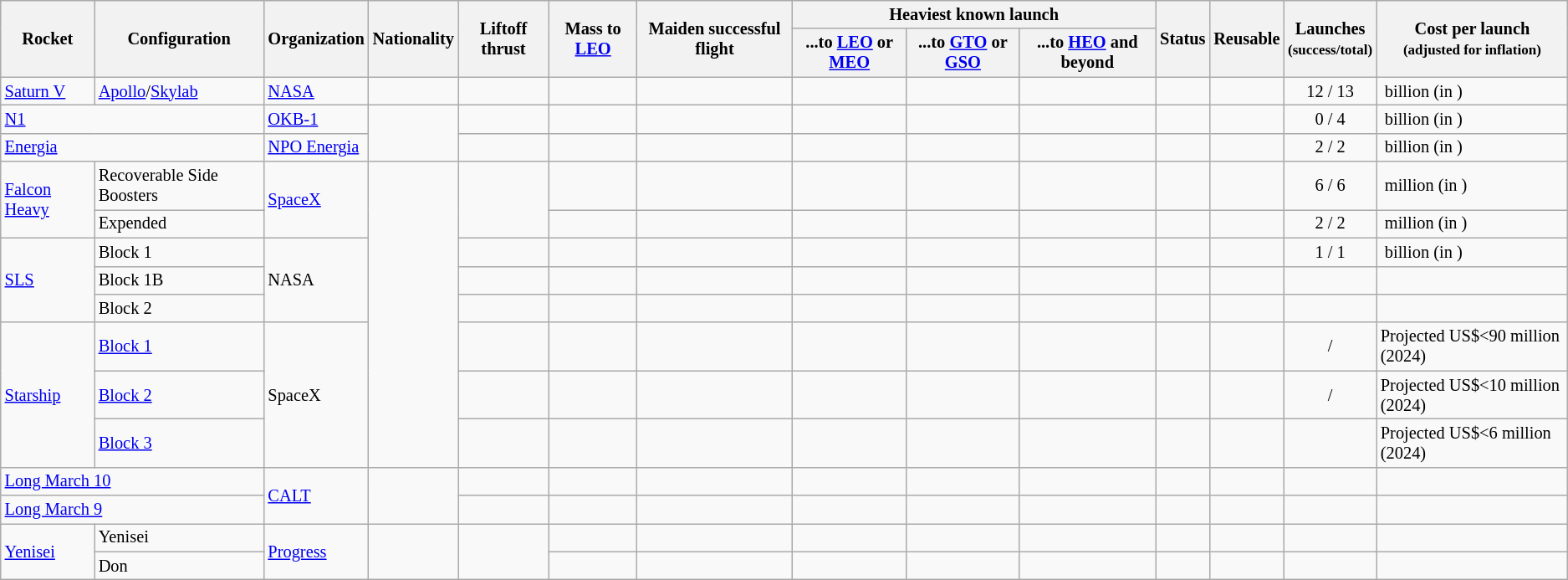<table class="wikitable sortable sticky-header sort-under" style="font-size: 85%;">
<tr>
<th rowspan="2">Rocket</th>
<th rowspan="2">Configuration</th>
<th rowspan="2">Organization</th>
<th rowspan="2">Nationality</th>
<th rowspan="2">Liftoff thrust</th>
<th rowspan="2">Mass to <a href='#'>LEO</a></th>
<th rowspan="2">Maiden successful flight</th>
<th colspan="3">Heaviest known launch</th>
<th rowspan="2">Status</th>
<th rowspan="2">Reusable</th>
<th rowspan="2">Launches<br><small>(success/total)</small></th>
<th rowspan="2">Cost per launch<br><small>(adjusted for inflation)</small></th>
</tr>
<tr>
<th>...to <a href='#'>LEO</a> or <a href='#'>MEO</a></th>
<th>...to <a href='#'>GTO</a> or <a href='#'>GSO</a></th>
<th>...to <a href='#'>HEO</a> and beyond</th>
</tr>
<tr>
<td><a href='#'>Saturn&nbsp;V</a></td>
<td><a href='#'>Apollo</a>/<a href='#'>Skylab</a></td>
<td><a href='#'>NASA</a></td>
<td></td>
<td></td>
<td></td>
<td></td>
<td></td>
<td></td>
<td></td>
<td></td>
<td></td>
<td style="text-align:center;">12 / 13</td>
<td> billion (in )</td>
</tr>
<tr>
<td colspan="2"><a href='#'>N1</a></td>
<td><a href='#'>OKB-1</a></td>
<td rowspan="2"></td>
<td></td>
<td></td>
<td></td>
<td></td>
<td></td>
<td></td>
<td></td>
<td></td>
<td style="text-align:center;">0 / 4</td>
<td> billion (in )</td>
</tr>
<tr>
<td colspan="2"><a href='#'>Energia</a></td>
<td><a href='#'>NPO Energia</a></td>
<td></td>
<td></td>
<td></td>
<td></td>
<td></td>
<td></td>
<td></td>
<td></td>
<td style="text-align:center;">2 / 2</td>
<td> billion (in )</td>
</tr>
<tr>
<td rowspan="2"><a href='#'>Falcon Heavy</a></td>
<td>Recoverable Side Boosters</td>
<td rowspan="2"><a href='#'>SpaceX</a></td>
<td rowspan="8"></td>
<td rowspan="2"></td>
<td></td>
<td></td>
<td></td>
<td></td>
<td></td>
<td></td>
<td></td>
<td style="text-align:center;">6 / 6</td>
<td> million (in )</td>
</tr>
<tr>
<td>Expended</td>
<td></td>
<td></td>
<td></td>
<td></td>
<td></td>
<td></td>
<td></td>
<td style="text-align:center;">2 / 2</td>
<td> million (in )</td>
</tr>
<tr>
<td rowspan="3"><a href='#'>SLS</a></td>
<td>Block 1</td>
<td rowspan="3">NASA</td>
<td></td>
<td></td>
<td></td>
<td></td>
<td></td>
<td></td>
<td></td>
<td></td>
<td style="text-align:center;">1 / 1</td>
<td> billion (in )</td>
</tr>
<tr>
<td>Block 1B</td>
<td></td>
<td></td>
<td></td>
<td></td>
<td></td>
<td></td>
<td></td>
<td></td>
<td></td>
<td></td>
</tr>
<tr>
<td>Block 2</td>
<td></td>
<td></td>
<td></td>
<td></td>
<td></td>
<td></td>
<td></td>
<td></td>
<td></td>
<td></td>
</tr>
<tr>
<td rowspan="3"><a href='#'>Starship</a></td>
<td><a href='#'>Block 1</a></td>
<td rowspan="3">SpaceX</td>
<td></td>
<td></td>
<td></td>
<td></td>
<td></td>
<td></td>
<td></td>
<td></td>
<td style="text-align:center;"> / </td>
<td>Projected US$<90 million (2024)</td>
</tr>
<tr>
<td><a href='#'>Block 2</a></td>
<td></td>
<td></td>
<td></td>
<td></td>
<td></td>
<td></td>
<td></td>
<td></td>
<td style="text-align:center;"> / </td>
<td>Projected US$<10 million (2024)</td>
</tr>
<tr>
<td><a href='#'>Block 3</a></td>
<td></td>
<td></td>
<td></td>
<td></td>
<td></td>
<td></td>
<td></td>
<td></td>
<td></td>
<td>Projected US$<6 million (2024)</td>
</tr>
<tr>
<td colspan="2"><a href='#'>Long March 10</a></td>
<td rowspan="2"><a href='#'>CALT</a></td>
<td rowspan="2"></td>
<td></td>
<td></td>
<td></td>
<td></td>
<td></td>
<td></td>
<td></td>
<td></td>
<td></td>
<td></td>
</tr>
<tr>
<td colspan="2"><a href='#'>Long March 9</a></td>
<td></td>
<td></td>
<td></td>
<td></td>
<td></td>
<td></td>
<td></td>
<td></td>
<td></td>
<td></td>
</tr>
<tr>
<td rowspan="2"><a href='#'>Yenisei</a></td>
<td>Yenisei</td>
<td rowspan="2"><a href='#'>Progress</a></td>
<td rowspan="2"></td>
<td rowspan="2"></td>
<td></td>
<td></td>
<td></td>
<td></td>
<td></td>
<td></td>
<td></td>
<td></td>
<td></td>
</tr>
<tr>
<td>Don</td>
<td></td>
<td></td>
<td></td>
<td></td>
<td></td>
<td></td>
<td></td>
<td></td>
<td></td>
</tr>
</table>
